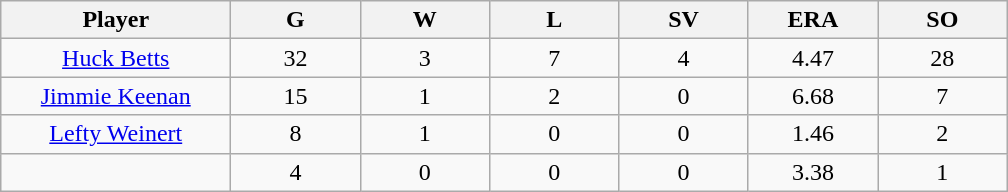<table class="wikitable sortable">
<tr>
<th bgcolor="#DDDDFF" width="16%">Player</th>
<th bgcolor="#DDDDFF" width="9%">G</th>
<th bgcolor="#DDDDFF" width="9%">W</th>
<th bgcolor="#DDDDFF" width="9%">L</th>
<th bgcolor="#DDDDFF" width="9%">SV</th>
<th bgcolor="#DDDDFF" width="9%">ERA</th>
<th bgcolor="#DDDDFF" width="9%">SO</th>
</tr>
<tr align="center">
<td><a href='#'>Huck Betts</a></td>
<td>32</td>
<td>3</td>
<td>7</td>
<td>4</td>
<td>4.47</td>
<td>28</td>
</tr>
<tr align=center>
<td><a href='#'>Jimmie Keenan</a></td>
<td>15</td>
<td>1</td>
<td>2</td>
<td>0</td>
<td>6.68</td>
<td>7</td>
</tr>
<tr align=center>
<td><a href='#'>Lefty Weinert</a></td>
<td>8</td>
<td>1</td>
<td>0</td>
<td>0</td>
<td>1.46</td>
<td>2</td>
</tr>
<tr align=center>
<td></td>
<td>4</td>
<td>0</td>
<td>0</td>
<td>0</td>
<td>3.38</td>
<td>1</td>
</tr>
</table>
